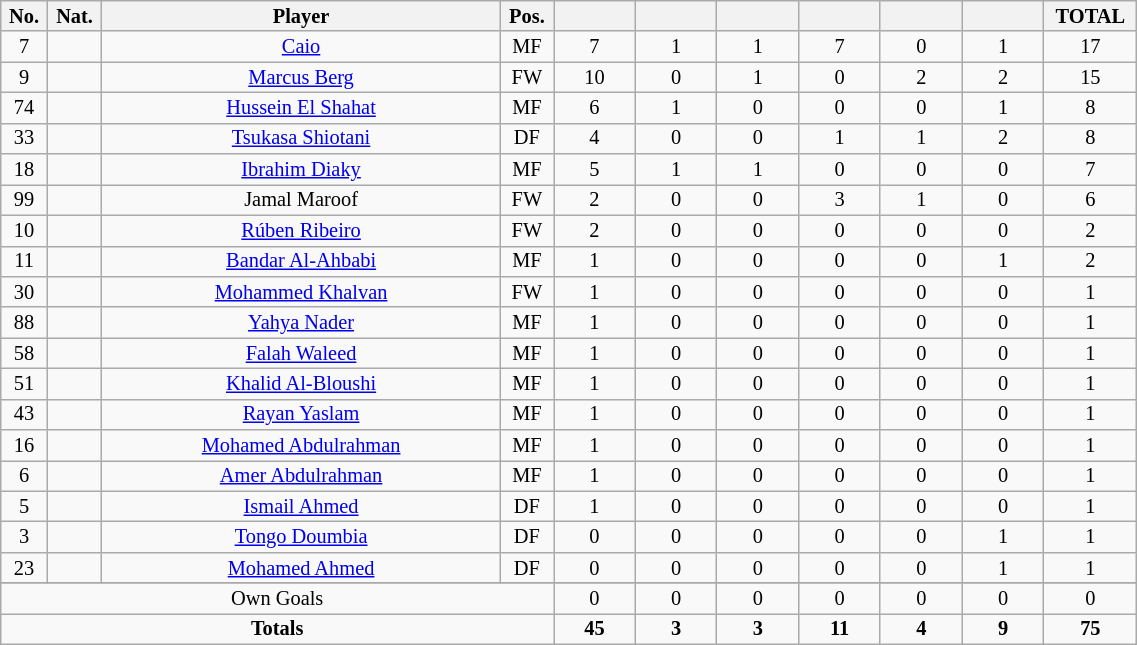<table class="wikitable sortable alternance"  style="font-size:85%; text-align:center; line-height:14px; width:60%;">
<tr>
<th width=10>No.</th>
<th width=10>Nat.</th>
<th width=220>Player</th>
<th width=10>Pos.</th>
<th width=40></th>
<th width=40></th>
<th width=40></th>
<th width=40></th>
<th width=40></th>
<th width=40></th>
<th width=10>TOTAL</th>
</tr>
<tr>
<td>7</td>
<td></td>
<td><a href='#'>Caio</a></td>
<td>MF</td>
<td>7</td>
<td>1</td>
<td>1</td>
<td>7</td>
<td>0</td>
<td>1</td>
<td>17</td>
</tr>
<tr>
<td>9</td>
<td></td>
<td><a href='#'>Marcus Berg</a></td>
<td>FW</td>
<td>10</td>
<td>0</td>
<td>1</td>
<td>0</td>
<td>2</td>
<td>2</td>
<td>15</td>
</tr>
<tr>
<td>74</td>
<td></td>
<td><a href='#'>Hussein El Shahat</a></td>
<td>MF</td>
<td>6</td>
<td>1</td>
<td>0</td>
<td>0</td>
<td>0</td>
<td>1</td>
<td>8</td>
</tr>
<tr>
<td>33</td>
<td></td>
<td><a href='#'>Tsukasa Shiotani</a></td>
<td>DF</td>
<td>4</td>
<td>0</td>
<td>0</td>
<td>1</td>
<td>1</td>
<td>2</td>
<td>8</td>
</tr>
<tr>
<td>18</td>
<td></td>
<td><a href='#'>Ibrahim Diaky</a></td>
<td>MF</td>
<td>5</td>
<td>1</td>
<td>1</td>
<td>0</td>
<td>0</td>
<td>0</td>
<td>7</td>
</tr>
<tr>
<td>99</td>
<td></td>
<td>Jamal Maroof</td>
<td>FW</td>
<td>2</td>
<td>0</td>
<td>0</td>
<td>3</td>
<td>1</td>
<td>0</td>
<td>6</td>
</tr>
<tr>
<td>10</td>
<td></td>
<td><a href='#'>Rúben Ribeiro</a></td>
<td>FW</td>
<td>2</td>
<td>0</td>
<td>0</td>
<td>0</td>
<td>0</td>
<td>0</td>
<td>2</td>
</tr>
<tr>
<td>11</td>
<td></td>
<td><a href='#'>Bandar Al-Ahbabi</a></td>
<td>MF</td>
<td>1</td>
<td>0</td>
<td>0</td>
<td>0</td>
<td>0</td>
<td>1</td>
<td>2</td>
</tr>
<tr>
<td>30</td>
<td></td>
<td><a href='#'>Mohammed Khalvan</a></td>
<td>FW</td>
<td>1</td>
<td>0</td>
<td>0</td>
<td>0</td>
<td>0</td>
<td>0</td>
<td>1</td>
</tr>
<tr>
<td>88</td>
<td></td>
<td><a href='#'>Yahya Nader</a></td>
<td>MF</td>
<td>1</td>
<td>0</td>
<td>0</td>
<td>0</td>
<td>0</td>
<td>0</td>
<td>1</td>
</tr>
<tr>
<td>58</td>
<td></td>
<td><a href='#'>Falah Waleed</a></td>
<td>MF</td>
<td>1</td>
<td>0</td>
<td>0</td>
<td>0</td>
<td>0</td>
<td>0</td>
<td>1</td>
</tr>
<tr>
<td>51</td>
<td></td>
<td><a href='#'>Khalid Al-Bloushi</a></td>
<td>MF</td>
<td>1</td>
<td>0</td>
<td>0</td>
<td>0</td>
<td>0</td>
<td>0</td>
<td>1</td>
</tr>
<tr>
<td>43</td>
<td></td>
<td><a href='#'>Rayan Yaslam</a></td>
<td>MF</td>
<td>1</td>
<td>0</td>
<td>0</td>
<td>0</td>
<td>0</td>
<td>0</td>
<td>1</td>
</tr>
<tr>
<td>16</td>
<td></td>
<td><a href='#'>Mohamed Abdulrahman</a></td>
<td>MF</td>
<td>1</td>
<td>0</td>
<td>0</td>
<td>0</td>
<td>0</td>
<td>0</td>
<td>1</td>
</tr>
<tr>
<td>6</td>
<td></td>
<td><a href='#'>Amer Abdulrahman</a></td>
<td>MF</td>
<td>1</td>
<td>0</td>
<td>0</td>
<td>0</td>
<td>0</td>
<td>0</td>
<td>1</td>
</tr>
<tr>
<td>5</td>
<td></td>
<td><a href='#'>Ismail Ahmed</a></td>
<td>DF</td>
<td>1</td>
<td>0</td>
<td>0</td>
<td>0</td>
<td>0</td>
<td>0</td>
<td>1</td>
</tr>
<tr>
<td>3</td>
<td></td>
<td><a href='#'>Tongo Doumbia</a></td>
<td>DF</td>
<td>0</td>
<td>0</td>
<td>0</td>
<td>0</td>
<td>0</td>
<td>1</td>
<td>1</td>
</tr>
<tr>
<td>23</td>
<td></td>
<td><a href='#'>Mohamed Ahmed</a></td>
<td>DF</td>
<td>0</td>
<td>0</td>
<td>0</td>
<td>0</td>
<td>0</td>
<td>1</td>
<td>1</td>
</tr>
<tr>
</tr>
<tr class="sortbottom">
<td colspan="4">Own Goals</td>
<td>0</td>
<td>0</td>
<td>0</td>
<td>0</td>
<td>0</td>
<td>0</td>
<td>0</td>
</tr>
<tr class="sortbottom">
<td colspan="4"><strong>Totals</strong></td>
<td><strong>45</strong></td>
<td><strong>3</strong></td>
<td><strong>3</strong></td>
<td><strong>11</strong></td>
<td><strong>4</strong></td>
<td><strong>9</strong></td>
<td><strong>75</strong></td>
</tr>
</table>
